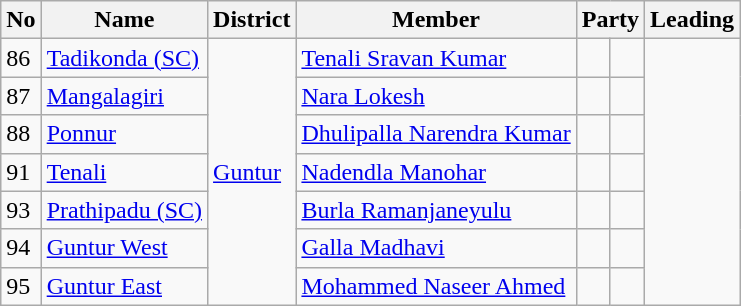<table class="wikitable sortable">
<tr>
<th>No</th>
<th>Name</th>
<th>District</th>
<th>Member</th>
<th colspan=2>Party</th>
<th colspan=2>Leading<br></th>
</tr>
<tr>
<td>86</td>
<td><a href='#'>Tadikonda (SC)</a></td>
<td rowspan="7"><a href='#'>Guntur</a></td>
<td><a href='#'>Tenali Sravan Kumar</a></td>
<td></td>
<td></td>
</tr>
<tr>
<td>87</td>
<td><a href='#'>Mangalagiri</a></td>
<td><a href='#'>Nara Lokesh</a></td>
<td></td>
<td></td>
</tr>
<tr>
<td>88</td>
<td><a href='#'>Ponnur</a></td>
<td><a href='#'>Dhulipalla Narendra Kumar</a></td>
<td></td>
<td></td>
</tr>
<tr>
<td>91</td>
<td><a href='#'>Tenali</a></td>
<td><a href='#'>Nadendla Manohar</a></td>
<td></td>
<td></td>
</tr>
<tr>
<td>93</td>
<td><a href='#'>Prathipadu (SC)</a></td>
<td><a href='#'>Burla Ramanjaneyulu</a></td>
<td></td>
<td></td>
</tr>
<tr>
<td>94</td>
<td><a href='#'>Guntur West</a></td>
<td><a href='#'>Galla Madhavi</a></td>
<td></td>
<td></td>
</tr>
<tr>
<td>95</td>
<td><a href='#'>Guntur East</a></td>
<td><a href='#'>Mohammed Naseer Ahmed</a></td>
<td></td>
<td></td>
</tr>
</table>
